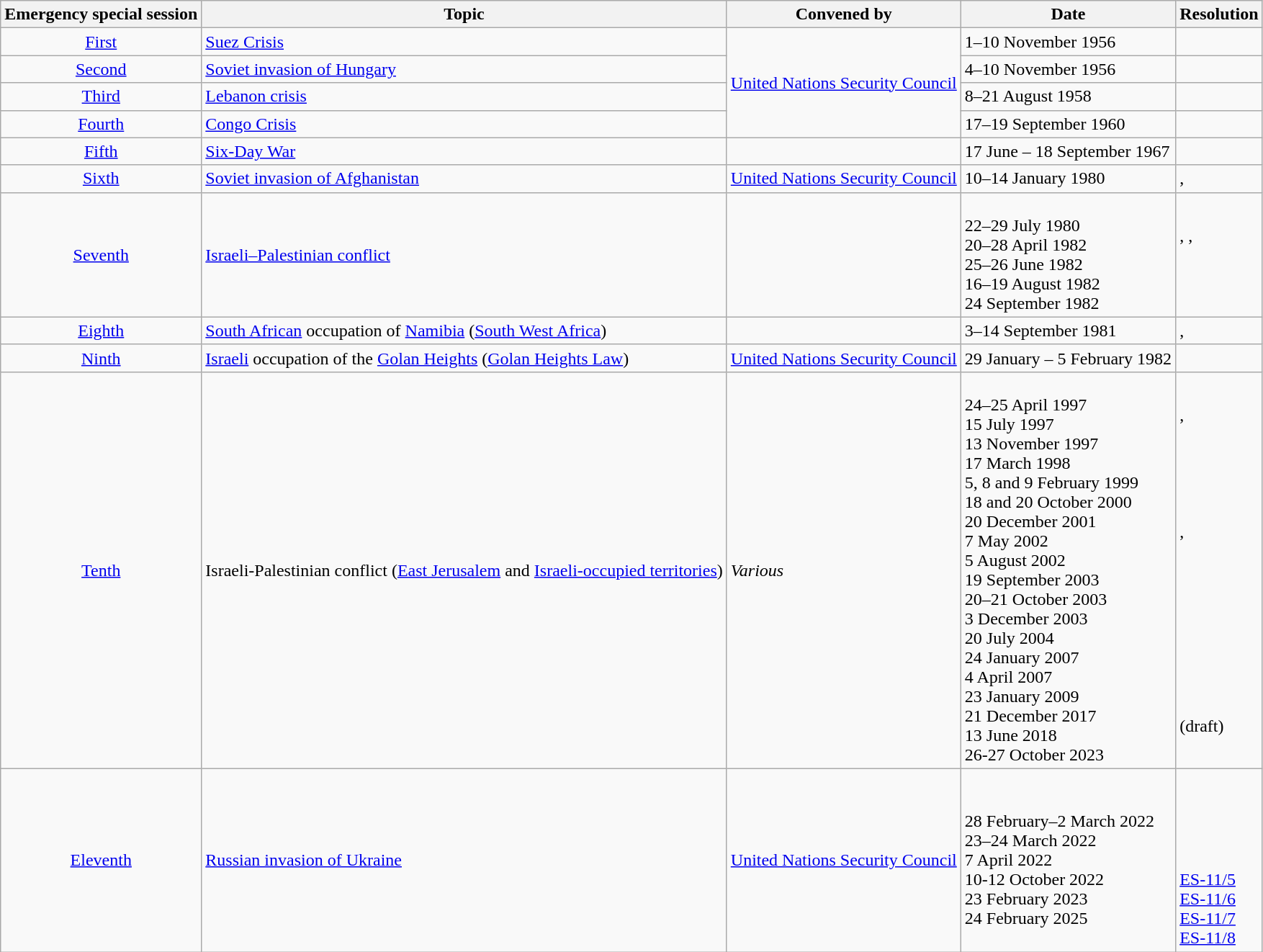<table class="wikitable">
<tr>
<th align="center">Emergency special session</th>
<th>Topic</th>
<th>Convened by</th>
<th>Date</th>
<th>Resolution</th>
</tr>
<tr>
<td align="center"><a href='#'>First</a></td>
<td><a href='#'>Suez Crisis</a></td>
<td rowspan=4> <a href='#'>United Nations Security Council</a></td>
<td>1–10 November 1956</td>
<td></td>
</tr>
<tr>
<td align="center"><a href='#'>Second</a></td>
<td><a href='#'>Soviet invasion of Hungary</a></td>
<td>4–10 November 1956</td>
<td></td>
</tr>
<tr>
<td align="center"><a href='#'>Third</a></td>
<td><a href='#'>Lebanon crisis</a></td>
<td>8–21 August 1958</td>
<td></td>
</tr>
<tr>
<td align="center"><a href='#'>Fourth</a></td>
<td><a href='#'>Congo Crisis</a></td>
<td>17–19 September 1960</td>
<td></td>
</tr>
<tr>
<td align="center"><a href='#'>Fifth</a></td>
<td><a href='#'>Six-Day War</a></td>
<td></td>
<td>17 June – 18 September 1967</td>
<td></td>
</tr>
<tr>
<td align="center"><a href='#'>Sixth</a></td>
<td><a href='#'>Soviet invasion of Afghanistan</a></td>
<td> <a href='#'>United Nations Security Council</a></td>
<td>10–14 January 1980</td>
<td>, </td>
</tr>
<tr>
<td align="center"><a href='#'>Seventh</a></td>
<td><a href='#'>Israeli–Palestinian conflict</a></td>
<td></td>
<td><br>22–29 July 1980
<br>20–28 April 1982
<br>25–26 June 1982
<br>16–19 August 1982
<br>24 September 1982</td>
<td><br>, , 
<br>
<br>
<br>
<br></td>
</tr>
<tr>
<td align="center"><a href='#'>Eighth</a></td>
<td><a href='#'>South African</a> occupation of <a href='#'>Namibia</a> (<a href='#'>South West Africa</a>)</td>
<td></td>
<td>3–14 September 1981</td>
<td>, </td>
</tr>
<tr>
<td align="center"><a href='#'>Ninth</a></td>
<td><a href='#'>Israeli</a> occupation of the <a href='#'>Golan Heights</a> (<a href='#'>Golan Heights Law</a>)</td>
<td> <a href='#'>United Nations Security Council</a></td>
<td>29 January – 5 February 1982</td>
<td></td>
</tr>
<tr>
<td align="center"><a href='#'>Tenth</a></td>
<td>Israeli-Palestinian conflict (<a href='#'>East Jerusalem</a> and <a href='#'>Israeli-occupied territories</a>)</td>
<td><em>Various</em></td>
<td><br>24–25 April 1997
<br>15 July 1997
<br>13 November 1997
<br>17 March 1998
<br>5, 8 and 9 February 1999
<br>18 and 20 October 2000
<br>20 December 2001
<br>7 May 2002
<br>5 August 2002
<br>19 September 2003
<br>20–21 October 2003
<br>3 December 2003
<br>20 July 2004
<br>24 January 2007
<br>4 April 2007
<br>23 January 2009
<br>21 December 2017
<br>13 June 2018
<br>26-27 October 2023</td>
<td><br>, 
<br>
<br>
<br>
<br>
<br>
<br>, 
<br>
<br>
<br>
<br>
<br>
<br>
<br>
<br>
<br>
<br>  (draft)
<br><br></td>
</tr>
<tr>
<td align="center"><a href='#'>Eleventh</a></td>
<td><a href='#'>Russian invasion of Ukraine</a></td>
<td> <a href='#'>United Nations Security Council</a></td>
<td><br>28 February–2 March  2022
<br>23–24 March 2022
<br>7 April 2022
<br>10-12 October 2022
<br>23 February 2023
<br>24 February 2025</td>
<td><br>
<br>
<br>
<br>
<br>
<a href='#'>ES-11/5</a>
<br> 
<a href='#'>ES-11/6</a>
<br> 
<a href='#'>ES-11/7</a>
<br> 
<a href='#'>ES-11/8</a></td>
</tr>
</table>
